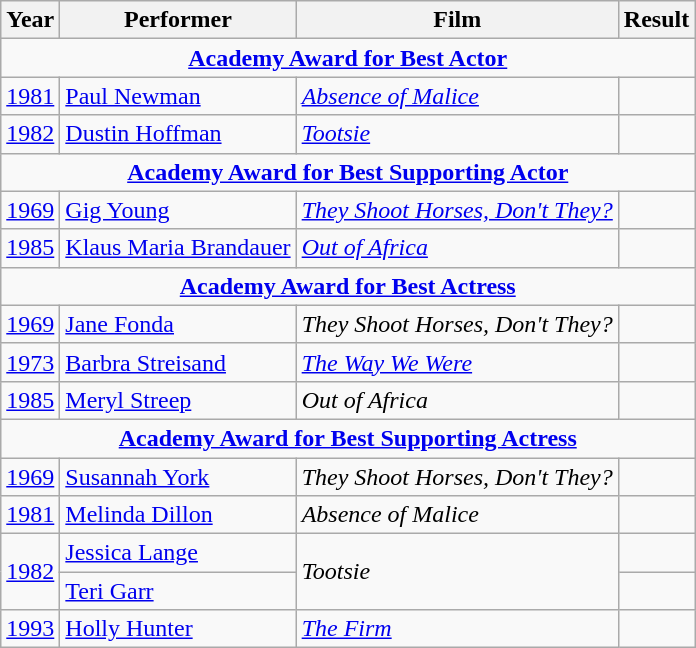<table class="wikitable">
<tr>
<th>Year</th>
<th>Performer</th>
<th>Film</th>
<th>Result</th>
</tr>
<tr>
<td colspan="4" style="text-align:center;"><strong><a href='#'>Academy Award for Best Actor</a></strong></td>
</tr>
<tr>
<td><a href='#'>1981</a></td>
<td><a href='#'>Paul Newman</a></td>
<td><em><a href='#'>Absence of Malice</a></em></td>
<td></td>
</tr>
<tr>
<td><a href='#'>1982</a></td>
<td><a href='#'>Dustin Hoffman</a></td>
<td><em><a href='#'>Tootsie</a></em></td>
<td></td>
</tr>
<tr>
<td colspan="4" style="text-align:center;"><strong><a href='#'>Academy Award for Best Supporting Actor</a></strong></td>
</tr>
<tr>
<td><a href='#'>1969</a></td>
<td><a href='#'>Gig Young</a></td>
<td><em><a href='#'>They Shoot Horses, Don't They?</a></em></td>
<td></td>
</tr>
<tr>
<td><a href='#'>1985</a></td>
<td><a href='#'>Klaus Maria Brandauer</a></td>
<td><em><a href='#'>Out of Africa</a></em></td>
<td></td>
</tr>
<tr>
<td colspan="4" style="text-align:center;"><strong><a href='#'>Academy Award for Best Actress</a></strong></td>
</tr>
<tr>
<td><a href='#'>1969</a></td>
<td><a href='#'>Jane Fonda</a></td>
<td><em>They Shoot Horses, Don't They?</em></td>
<td></td>
</tr>
<tr>
<td><a href='#'>1973</a></td>
<td><a href='#'>Barbra Streisand</a></td>
<td><em><a href='#'>The Way We Were</a></em></td>
<td></td>
</tr>
<tr>
<td><a href='#'>1985</a></td>
<td><a href='#'>Meryl Streep</a></td>
<td><em>Out of Africa</em></td>
<td></td>
</tr>
<tr>
<td colspan="4" style="text-align:center;"><strong><a href='#'>Academy Award for Best Supporting Actress</a></strong></td>
</tr>
<tr>
<td><a href='#'>1969</a></td>
<td><a href='#'>Susannah York</a></td>
<td><em>They Shoot Horses, Don't They?</em></td>
<td></td>
</tr>
<tr>
<td><a href='#'>1981</a></td>
<td><a href='#'>Melinda Dillon</a></td>
<td><em>Absence of Malice</em></td>
<td></td>
</tr>
<tr>
<td rowspan="2"><a href='#'>1982</a></td>
<td><a href='#'>Jessica Lange</a></td>
<td rowspan="2"><em>Tootsie</em></td>
<td></td>
</tr>
<tr>
<td><a href='#'>Teri Garr</a></td>
<td></td>
</tr>
<tr>
<td><a href='#'>1993</a></td>
<td><a href='#'>Holly Hunter</a></td>
<td><em><a href='#'>The Firm</a></em></td>
<td></td>
</tr>
</table>
